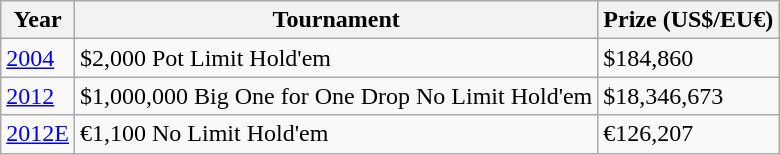<table class="wikitable">
<tr>
<th>Year</th>
<th>Tournament</th>
<th>Prize (US$/EU€)</th>
</tr>
<tr>
<td><a href='#'>2004</a></td>
<td>$2,000 Pot Limit Hold'em</td>
<td>$184,860</td>
</tr>
<tr>
<td><a href='#'>2012</a></td>
<td>$1,000,000 Big One for One Drop No Limit Hold'em</td>
<td>$18,346,673</td>
</tr>
<tr>
<td><a href='#'>2012E</a></td>
<td>€1,100 No Limit Hold'em</td>
<td>€126,207</td>
</tr>
</table>
